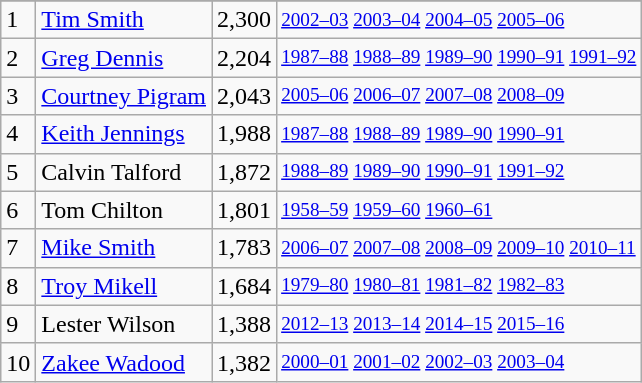<table class="wikitable">
<tr>
</tr>
<tr>
<td>1</td>
<td><a href='#'>Tim Smith</a></td>
<td>2,300</td>
<td style="font-size:80%;"><a href='#'>2002–03</a> <a href='#'>2003–04</a> <a href='#'>2004–05</a> <a href='#'>2005–06</a></td>
</tr>
<tr>
<td>2</td>
<td><a href='#'>Greg Dennis</a></td>
<td>2,204</td>
<td style="font-size:80%;"><a href='#'>1987–88</a> <a href='#'>1988–89</a> <a href='#'>1989–90</a> <a href='#'>1990–91</a> <a href='#'>1991–92</a></td>
</tr>
<tr>
<td>3</td>
<td><a href='#'>Courtney Pigram</a></td>
<td>2,043</td>
<td style="font-size:80%;"><a href='#'>2005–06</a> <a href='#'>2006–07</a> <a href='#'>2007–08</a> <a href='#'>2008–09</a></td>
</tr>
<tr>
<td>4</td>
<td><a href='#'>Keith Jennings</a></td>
<td>1,988</td>
<td style="font-size:80%;"><a href='#'>1987–88</a> <a href='#'>1988–89</a> <a href='#'>1989–90</a> <a href='#'>1990–91</a></td>
</tr>
<tr>
<td>5</td>
<td>Calvin Talford</td>
<td>1,872</td>
<td style="font-size:80%;"><a href='#'>1988–89</a> <a href='#'>1989–90</a> <a href='#'>1990–91</a> <a href='#'>1991–92</a></td>
</tr>
<tr>
<td>6</td>
<td>Tom Chilton</td>
<td>1,801</td>
<td style="font-size:80%;"><a href='#'>1958–59</a> <a href='#'>1959–60</a> <a href='#'>1960–61</a></td>
</tr>
<tr>
<td>7</td>
<td><a href='#'>Mike Smith</a></td>
<td>1,783</td>
<td style="font-size:80%;"><a href='#'>2006–07</a> <a href='#'>2007–08</a> <a href='#'>2008–09</a> <a href='#'>2009–10</a> <a href='#'>2010–11</a></td>
</tr>
<tr>
<td>8</td>
<td><a href='#'>Troy Mikell</a></td>
<td>1,684</td>
<td style="font-size:80%;"><a href='#'>1979–80</a> <a href='#'>1980–81</a> <a href='#'>1981–82</a> <a href='#'>1982–83</a></td>
</tr>
<tr>
<td>9</td>
<td>Lester Wilson</td>
<td>1,388</td>
<td style="font-size:80%;"><a href='#'>2012–13</a> <a href='#'>2013–14</a> <a href='#'>2014–15</a> <a href='#'>2015–16</a></td>
</tr>
<tr>
<td>10</td>
<td><a href='#'>Zakee Wadood</a></td>
<td>1,382</td>
<td style="font-size:80%;"><a href='#'>2000–01</a> <a href='#'>2001–02</a> <a href='#'>2002–03</a> <a href='#'>2003–04</a></td>
</tr>
</table>
